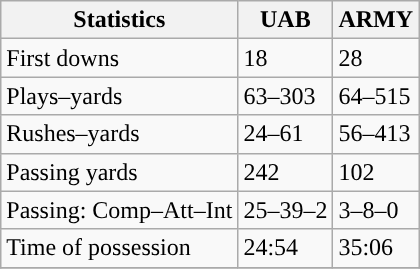<table class="wikitable" style="float: left;">
<tr>
<th>Statistics</th>
<th>UAB</th>
<th>ARMY</th>
</tr>
<tr>
<td>First downs</td>
<td>18</td>
<td>28</td>
</tr>
<tr>
<td>Plays–yards</td>
<td>63–303</td>
<td>64–515</td>
</tr>
<tr>
<td>Rushes–yards</td>
<td>24–61</td>
<td>56–413</td>
</tr>
<tr>
<td>Passing yards</td>
<td>242</td>
<td>102</td>
</tr>
<tr>
<td>Passing: Comp–Att–Int</td>
<td>25–39–2</td>
<td>3–8–0</td>
</tr>
<tr>
<td>Time of possession</td>
<td>24:54</td>
<td>35:06</td>
</tr>
<tr>
</tr>
</table>
